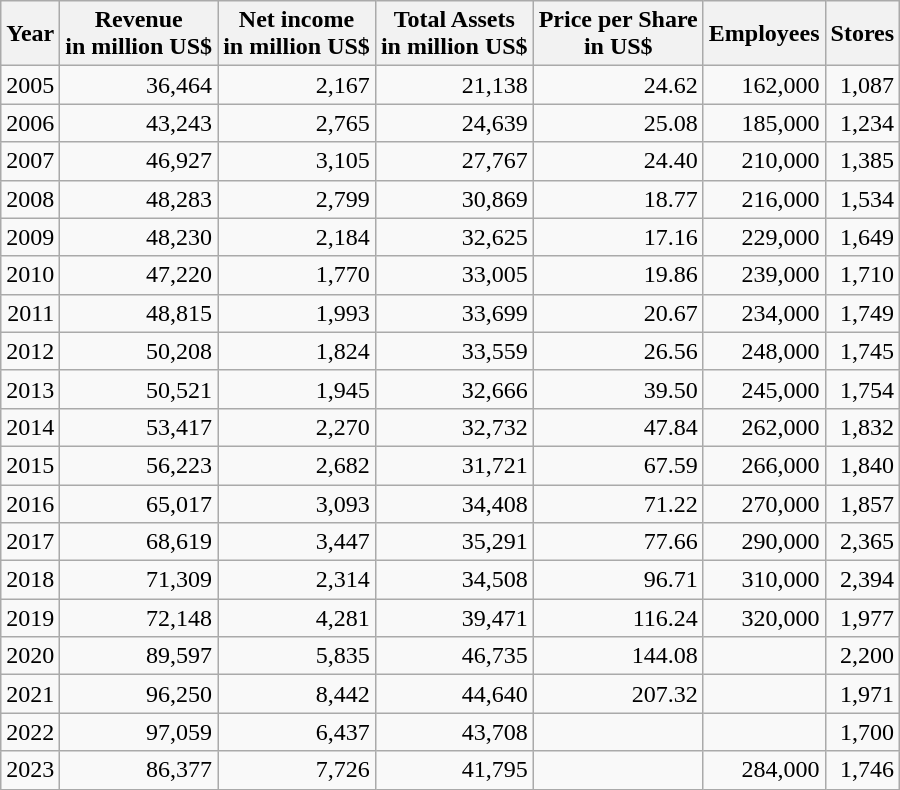<table class="wikitable float-left" style="text-align: right;">
<tr>
<th>Year</th>
<th>Revenue<br>in million US$</th>
<th>Net income<br>in million US$</th>
<th>Total Assets<br>in million US$</th>
<th>Price per Share<br>in US$</th>
<th>Employees</th>
<th>Stores</th>
</tr>
<tr>
<td>2005</td>
<td>36,464</td>
<td>2,167</td>
<td>21,138</td>
<td>24.62</td>
<td>162,000</td>
<td>1,087</td>
</tr>
<tr>
<td>2006</td>
<td>43,243</td>
<td>2,765</td>
<td>24,639</td>
<td>25.08</td>
<td>185,000</td>
<td>1,234</td>
</tr>
<tr>
<td>2007</td>
<td>46,927</td>
<td>3,105</td>
<td>27,767</td>
<td>24.40</td>
<td>210,000</td>
<td>1,385</td>
</tr>
<tr>
<td>2008</td>
<td>48,283</td>
<td>2,799</td>
<td>30,869</td>
<td>18.77</td>
<td>216,000</td>
<td>1,534</td>
</tr>
<tr>
<td>2009</td>
<td>48,230</td>
<td>2,184</td>
<td>32,625</td>
<td>17.16</td>
<td>229,000</td>
<td>1,649</td>
</tr>
<tr>
<td>2010</td>
<td>47,220</td>
<td>1,770</td>
<td>33,005</td>
<td>19.86</td>
<td>239,000</td>
<td>1,710</td>
</tr>
<tr>
<td>2011</td>
<td>48,815</td>
<td>1,993</td>
<td>33,699</td>
<td>20.67</td>
<td>234,000</td>
<td>1,749</td>
</tr>
<tr>
<td>2012</td>
<td>50,208</td>
<td>1,824</td>
<td>33,559</td>
<td>26.56</td>
<td>248,000</td>
<td>1,745</td>
</tr>
<tr>
<td>2013</td>
<td>50,521</td>
<td>1,945</td>
<td>32,666</td>
<td>39.50</td>
<td>245,000</td>
<td>1,754</td>
</tr>
<tr>
<td>2014</td>
<td>53,417</td>
<td>2,270</td>
<td>32,732</td>
<td>47.84</td>
<td>262,000</td>
<td>1,832</td>
</tr>
<tr>
<td>2015</td>
<td>56,223</td>
<td>2,682</td>
<td>31,721</td>
<td>67.59</td>
<td>266,000</td>
<td>1,840</td>
</tr>
<tr>
<td>2016</td>
<td>65,017</td>
<td>3,093</td>
<td>34,408</td>
<td>71.22</td>
<td>270,000</td>
<td>1,857</td>
</tr>
<tr>
<td>2017</td>
<td>68,619</td>
<td>3,447</td>
<td>35,291</td>
<td>77.66</td>
<td>290,000</td>
<td>2,365</td>
</tr>
<tr>
<td>2018</td>
<td>71,309</td>
<td>2,314</td>
<td>34,508</td>
<td>96.71</td>
<td>310,000</td>
<td>2,394</td>
</tr>
<tr>
<td>2019</td>
<td>72,148</td>
<td>4,281</td>
<td>39,471</td>
<td>116.24</td>
<td>320,000</td>
<td>1,977</td>
</tr>
<tr>
<td>2020</td>
<td>89,597</td>
<td>5,835</td>
<td>46,735</td>
<td>144.08</td>
<td></td>
<td>2,200</td>
</tr>
<tr>
<td>2021</td>
<td>96,250</td>
<td>8,442</td>
<td>44,640</td>
<td>207.32</td>
<td></td>
<td>1,971</td>
</tr>
<tr>
<td>2022</td>
<td>97,059</td>
<td>6,437</td>
<td>43,708</td>
<td></td>
<td></td>
<td>1,700</td>
</tr>
<tr>
<td>2023</td>
<td>86,377</td>
<td>7,726</td>
<td>41,795</td>
<td></td>
<td>284,000</td>
<td>1,746</td>
</tr>
</table>
